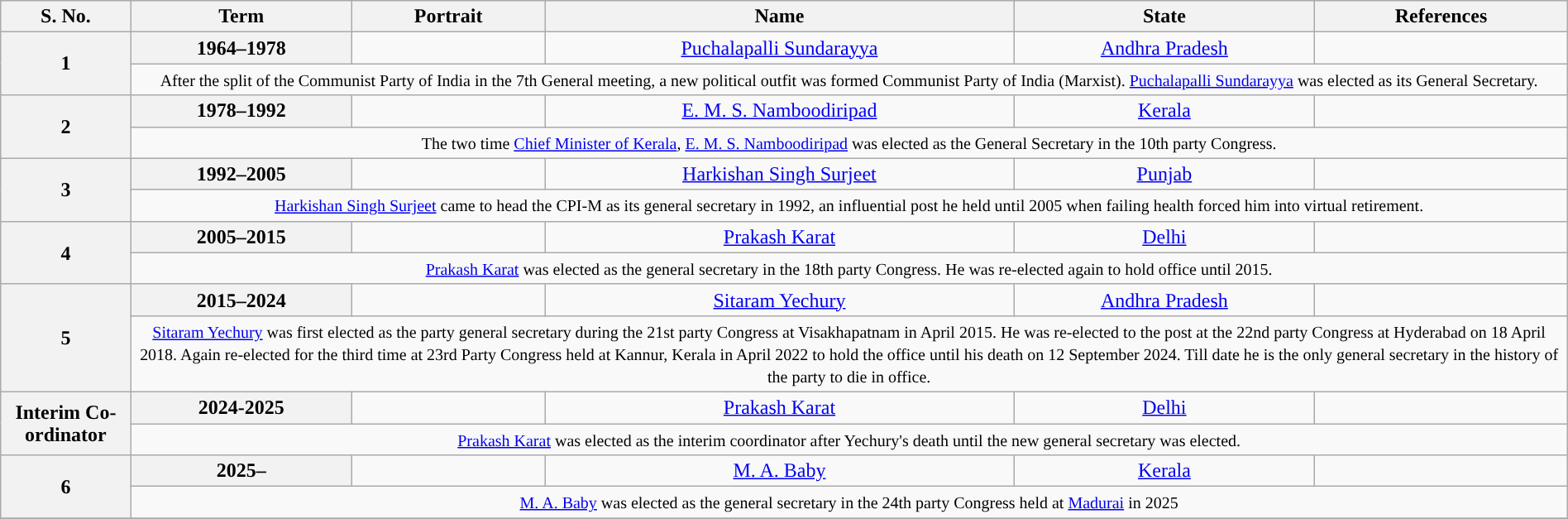<table class="wikitable" style="text-align:center" width="100%">
<tr>
<th Style="background-color:">S. No.</th>
<th Style="background-color:">Term</th>
<th Style="background-color:">Portrait</th>
<th Style="background-color:">Name</th>
<th Style="background-color:">State</th>
<th Style="background-color:">References</th>
</tr>
<tr>
<th scope="row" rowspan ="2">1</th>
<th scope="row">1964–1978</th>
<td></td>
<td><a href='#'>Puchalapalli Sundarayya</a></td>
<td><a href='#'>Andhra Pradesh</a></td>
<td></td>
</tr>
<tr>
<td colspan="5"><small>After the split of the Communist Party of India in the 7th General meeting, a new political outfit was formed Communist Party of India (Marxist). <a href='#'>Puchalapalli Sundarayya</a> was elected as its General Secretary.</small></td>
</tr>
<tr>
<th scope="row"  rowspan ="2">2</th>
<th scope="row">1978–1992</th>
<td></td>
<td><a href='#'>E. M. S. Namboodiripad</a></td>
<td><a href='#'>Kerala</a></td>
<td></td>
</tr>
<tr>
<td colspan="5"><small>The two time <a href='#'>Chief Minister of Kerala</a>, <a href='#'>E. M. S. Namboodiripad</a> was elected as the General Secretary in the 10th party Congress.</small></td>
</tr>
<tr>
<th scope="row"  rowspan ="2">3</th>
<th scope="row">1992–2005</th>
<td></td>
<td><a href='#'>Harkishan Singh Surjeet</a></td>
<td><a href='#'>Punjab</a></td>
<td></td>
</tr>
<tr>
<td colspan="5"><small><a href='#'>Harkishan Singh Surjeet</a> came to head the CPI-M as its general secretary in 1992, an influential post he held until 2005 when failing health forced him into virtual retirement.</small></td>
</tr>
<tr>
<th scope="row"  rowspan ="2">4</th>
<th scope="row">2005–2015</th>
<td></td>
<td><a href='#'>Prakash Karat</a></td>
<td><a href='#'>Delhi</a></td>
<td></td>
</tr>
<tr>
<td colspan="5"><small><a href='#'>Prakash Karat</a> was elected as the general secretary in the 18th party Congress. He was re-elected again to hold office until 2015.</small></td>
</tr>
<tr>
<th scope="row"  rowspan ="2">5</th>
<th scope="row">2015–2024</th>
<td></td>
<td><a href='#'>Sitaram Yechury</a></td>
<td><a href='#'>Andhra Pradesh</a></td>
<td></td>
</tr>
<tr>
<td colspan="5"><small><a href='#'>Sitaram Yechury</a> was first elected as the party general secretary during the 21st party Congress at Visakhapatnam in April 2015. He was re-elected to the post at the 22nd party Congress at Hyderabad on 18 April 2018. Again re-elected for the third time at 23rd Party Congress held at Kannur, Kerala in April 2022 to hold the office until his death on 12 September 2024. Till date he is the only general secretary in the history of the party to die in office.</small></td>
</tr>
<tr>
<th scope="row"  rowspan ="2">Interim Co-ordinator</th>
<th scope="row">2024-2025</th>
<td></td>
<td><a href='#'>Prakash Karat</a></td>
<td><a href='#'>Delhi</a></td>
<td></td>
</tr>
<tr>
<td colspan="5"><small><a href='#'>Prakash Karat</a> was elected as the interim coordinator after Yechury's death until the new general secretary was elected.</small></td>
</tr>
<tr>
<th scope="row"  rowspan ="2">6</th>
<th scope="row">2025–</th>
<td></td>
<td><a href='#'>M. A. Baby</a></td>
<td><a href='#'>Kerala</a></td>
<td></td>
</tr>
<tr>
<td colspan="5"><small><a href='#'>M. A. Baby</a> was elected as the general secretary in the 24th party Congress held at <a href='#'>Madurai</a> in 2025</small></td>
</tr>
<tr>
</tr>
</table>
